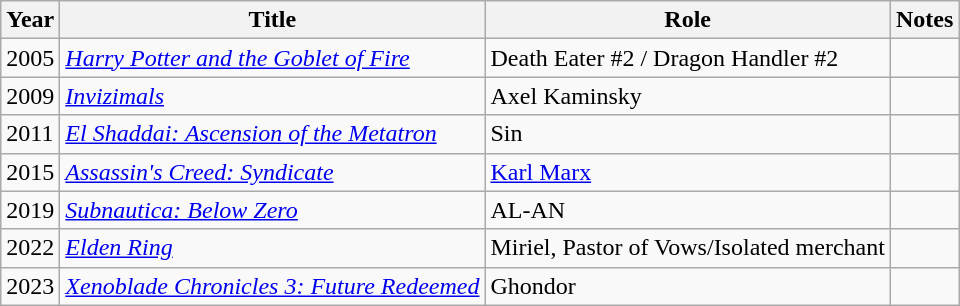<table class="wikitable">
<tr>
<th>Year</th>
<th>Title</th>
<th>Role</th>
<th>Notes</th>
</tr>
<tr>
<td>2005</td>
<td><em><a href='#'>Harry Potter and the Goblet of Fire</a></em></td>
<td>Death Eater #2 / Dragon Handler #2</td>
<td></td>
</tr>
<tr>
<td>2009</td>
<td><em><a href='#'>Invizimals</a></em></td>
<td>Axel Kaminsky</td>
</tr>
<tr>
<td>2011</td>
<td><em><a href='#'>El Shaddai: Ascension of the Metatron</a></em></td>
<td>Sin</td>
<td></td>
</tr>
<tr>
<td>2015</td>
<td><em><a href='#'>Assassin's Creed: Syndicate</a></em></td>
<td><a href='#'>Karl Marx</a></td>
<td></td>
</tr>
<tr>
<td>2019</td>
<td><em><a href='#'>Subnautica: Below Zero</a></em></td>
<td>AL-AN</td>
<td></td>
</tr>
<tr>
<td>2022</td>
<td><em><a href='#'>Elden Ring</a></em></td>
<td>Miriel, Pastor of Vows/Isolated merchant</td>
<td></td>
</tr>
<tr>
<td>2023</td>
<td><em><a href='#'>Xenoblade Chronicles 3: Future Redeemed</a></em></td>
<td>Ghondor</td>
<td></td>
</tr>
</table>
